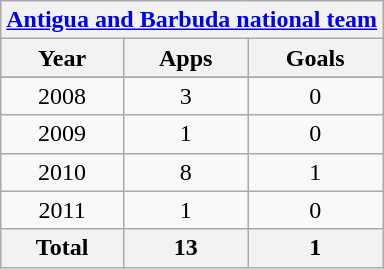<table class="wikitable" style="text-align:center">
<tr>
<th colspan=3><a href='#'>Antigua and Barbuda national team</a></th>
</tr>
<tr>
<th>Year</th>
<th>Apps</th>
<th>Goals</th>
</tr>
<tr>
</tr>
<tr>
<td>2008</td>
<td>3</td>
<td>0</td>
</tr>
<tr>
<td>2009</td>
<td>1</td>
<td>0</td>
</tr>
<tr>
<td>2010</td>
<td>8</td>
<td>1</td>
</tr>
<tr>
<td>2011</td>
<td>1</td>
<td>0</td>
</tr>
<tr>
<th>Total</th>
<th>13</th>
<th>1</th>
</tr>
</table>
